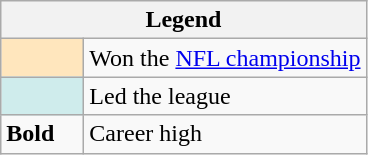<table class="wikitable mw-collapsible">
<tr>
<th colspan="2">Legend</th>
</tr>
<tr>
<td style="background:#ffe6bd; width:3em;"></td>
<td>Won the <a href='#'>NFL championship</a></td>
</tr>
<tr>
<td style="background:#cfecec; width:3em;"></td>
<td>Led the league</td>
</tr>
<tr>
<td><strong>Bold</strong></td>
<td>Career high</td>
</tr>
</table>
